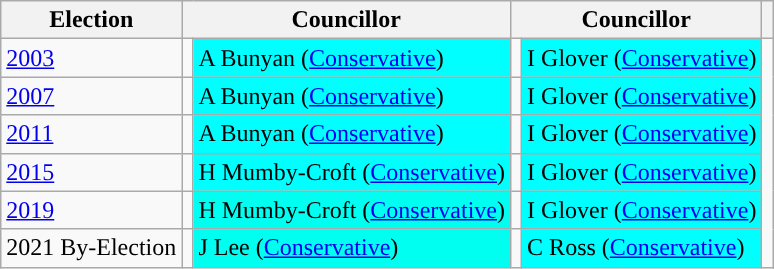<table class="wikitable">
<tr>
<th>Election</th>
<th colspan="2">Councillor</th>
<th colspan="2">Councillor</th>
<th colspan="2"></th>
</tr>
<tr>
<td><a href='#'>2003</a></td>
<td style="background-color: "></td>
<td bgcolor=“#FFFFFF">A Bunyan (<a href='#'>Conservative</a>)</td>
<td style="background-color: "></td>
<td bgcolor=“#FFFFFF">I Glover (<a href='#'>Conservative</a>)</td>
</tr>
<tr>
<td><a href='#'>2007</a></td>
<td style="background-color: "></td>
<td bgcolor=“#FFFFFF">A Bunyan (<a href='#'>Conservative</a>)</td>
<td style="background-color: "></td>
<td bgcolor=“#FFFFFF">I Glover (<a href='#'>Conservative</a>)</td>
</tr>
<tr>
<td><a href='#'>2011</a></td>
<td style="background-color: "></td>
<td bgcolor=“#FFFFFF">A Bunyan (<a href='#'>Conservative</a>)</td>
<td style="background-color: "></td>
<td bgcolor=“#FFFFFF">I Glover (<a href='#'>Conservative</a>)</td>
</tr>
<tr>
<td><a href='#'>2015</a></td>
<td style="background-color: "></td>
<td bgcolor=“#FFFFFF">H Mumby-Croft (<a href='#'>Conservative</a>)</td>
<td style="background-color: "></td>
<td bgcolor=“#FFFFFF">I Glover (<a href='#'>Conservative</a>)</td>
</tr>
<tr>
<td><a href='#'>2019</a></td>
<td style="background-color: "></td>
<td bgcolor=“#FFFFF">H Mumby-Croft (<a href='#'>Conservative</a>)</td>
<td style="background-color: "></td>
<td bgcolor=“#FFFFFF">I Glover (<a href='#'>Conservative</a>)</td>
</tr>
<tr>
<td>2021 By-Election</td>
<td style="background-color: "></td>
<td bgcolor=“#FFFFF">J Lee (<a href='#'>Conservative</a>)</td>
<td style="background-color: "></td>
<td bgcolor=“#FFFFFF">C Ross (<a href='#'>Conservative</a>)</td>
</tr>
</table>
